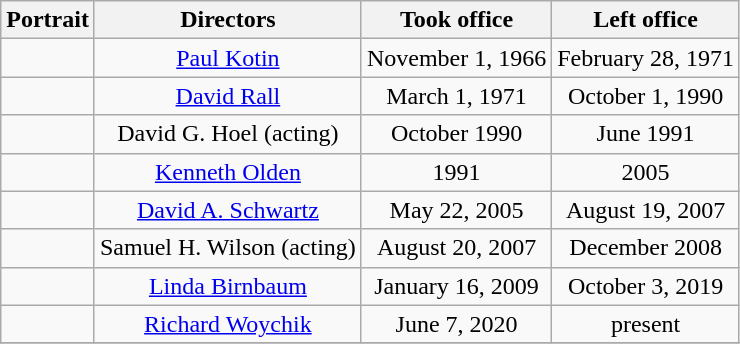<table class=wikitable style="text-align:center">
<tr>
<th>Portrait</th>
<th>Directors</th>
<th>Took office</th>
<th>Left office</th>
</tr>
<tr>
<td></td>
<td><a href='#'>Paul Kotin</a></td>
<td>November 1, 1966</td>
<td>February 28, 1971</td>
</tr>
<tr>
<td></td>
<td><a href='#'>David Rall</a></td>
<td>March 1, 1971</td>
<td>October 1, 1990</td>
</tr>
<tr>
<td></td>
<td>David G. Hoel (acting)</td>
<td>October 1990</td>
<td>June 1991</td>
</tr>
<tr>
<td></td>
<td><a href='#'>Kenneth Olden</a></td>
<td>1991</td>
<td>2005</td>
</tr>
<tr>
<td></td>
<td><a href='#'>David A. Schwartz</a></td>
<td>May 22, 2005</td>
<td>August 19, 2007</td>
</tr>
<tr>
<td></td>
<td>Samuel H. Wilson (acting)</td>
<td>August 20, 2007</td>
<td>December 2008</td>
</tr>
<tr>
<td></td>
<td><a href='#'>Linda Birnbaum</a></td>
<td>January 16, 2009</td>
<td>October 3, 2019</td>
</tr>
<tr>
<td></td>
<td><a href='#'>Richard Woychik</a></td>
<td>June 7, 2020</td>
<td>present</td>
</tr>
<tr>
</tr>
</table>
